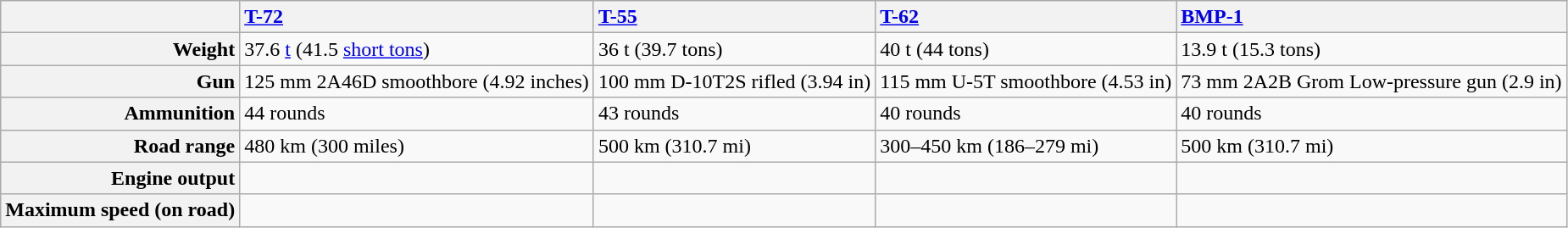<table class="wikitable" style="border-collapse:collapse; text-align:left;" summary="Characteristics of Iraqi armored fighting vehicles at Khafji">
<tr style="vertical-align:bottom; border-bottom:1px solid #999;">
<th></th>
<th style="text-align:left;"><a href='#'>T-72</a></th>
<th style="text-align:left;"><a href='#'>T-55</a></th>
<th style="text-align:left;"><a href='#'>T-62</a></th>
<th style="text-align:left;"><a href='#'>BMP-1</a></th>
</tr>
<tr>
<th style="text-align:right;">Weight</th>
<td>37.6 <a href='#'>t</a> (41.5 <a href='#'>short tons</a>)</td>
<td>36 t (39.7 tons)</td>
<td>40 t (44 tons)</td>
<td>13.9 t (15.3 tons)</td>
</tr>
<tr>
<th style="text-align:right;">Gun</th>
<td>125 mm 2A46D smoothbore (4.92 inches)</td>
<td>100 mm D-10T2S rifled (3.94 in)</td>
<td>115 mm U-5T smoothbore (4.53 in)</td>
<td>73 mm 2A2B Grom Low-pressure gun (2.9 in)</td>
</tr>
<tr>
<th style="text-align:right;">Ammunition</th>
<td>44 rounds</td>
<td>43 rounds</td>
<td>40 rounds</td>
<td>40 rounds</td>
</tr>
<tr>
<th style="text-align:right;">Road range</th>
<td>480 km (300 miles)</td>
<td>500 km (310.7 mi)</td>
<td>300–450 km (186–279 mi)</td>
<td>500 km (310.7 mi)</td>
</tr>
<tr>
<th style="text-align:right;">Engine output</th>
<td></td>
<td></td>
<td></td>
<td></td>
</tr>
<tr>
<th style="text-align:right;">Maximum speed (on road)</th>
<td></td>
<td></td>
<td></td>
<td></td>
</tr>
</table>
